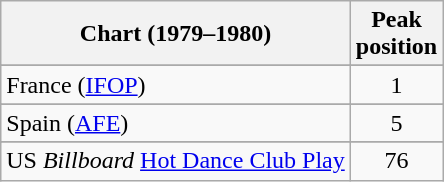<table class="wikitable sortable">
<tr>
<th>Chart (1979–1980)</th>
<th>Peak<br>position</th>
</tr>
<tr>
</tr>
<tr>
<td>France (<a href='#'>IFOP</a>)</td>
<td align="center">1</td>
</tr>
<tr>
</tr>
<tr>
</tr>
<tr>
</tr>
<tr>
<td>Spain (<a href='#'>AFE</a>)</td>
<td align="center">5</td>
</tr>
<tr>
</tr>
<tr>
</tr>
<tr>
<td>US <em>Billboard</em> <a href='#'>Hot Dance Club Play</a></td>
<td align="center">76</td>
</tr>
</table>
